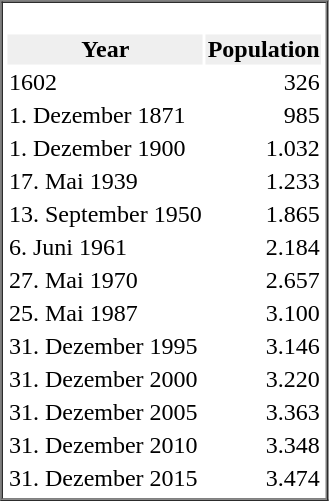<table border="1" cellspacing="0">
<tr>
<td valign="top"><br><table>
<tr>
<th style="background:#efefef;">Year</th>
<th style="background:#efefef;">Population</th>
</tr>
<tr ---->
<td>1602</td>
<td align="right">326</td>
</tr>
<tr ---->
<td>1. Dezember 1871</td>
<td align="right">985</td>
</tr>
<tr ---->
<td>1. Dezember 1900</td>
<td align="right">1.032</td>
</tr>
<tr ---->
<td>17. Mai 1939</td>
<td align="right">1.233</td>
</tr>
<tr ---->
<td>13. September 1950</td>
<td align="right">1.865</td>
</tr>
<tr ---->
<td>6. Juni 1961</td>
<td align="right">2.184</td>
</tr>
<tr ---->
<td>27. Mai 1970</td>
<td align="right">2.657</td>
</tr>
<tr ---->
<td>25. Mai 1987</td>
<td align="right">3.100</td>
</tr>
<tr ---->
<td>31. Dezember 1995</td>
<td align="right">3.146</td>
</tr>
<tr ---->
<td>31. Dezember 2000</td>
<td align="right">3.220</td>
</tr>
<tr ---->
<td>31. Dezember 2005</td>
<td align="right">3.363</td>
</tr>
<tr ---->
<td>31. Dezember 2010</td>
<td align="right">3.348</td>
</tr>
<tr ---->
<td>31. Dezember 2015</td>
<td align="right">3.474</td>
</tr>
</table>
</td>
</tr>
</table>
